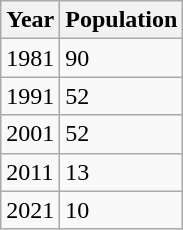<table class=wikitable>
<tr>
<th>Year</th>
<th>Population</th>
</tr>
<tr>
<td>1981</td>
<td>90</td>
</tr>
<tr>
<td>1991</td>
<td>52</td>
</tr>
<tr>
<td>2001</td>
<td>52</td>
</tr>
<tr>
<td>2011</td>
<td>13</td>
</tr>
<tr>
<td>2021</td>
<td>10</td>
</tr>
</table>
